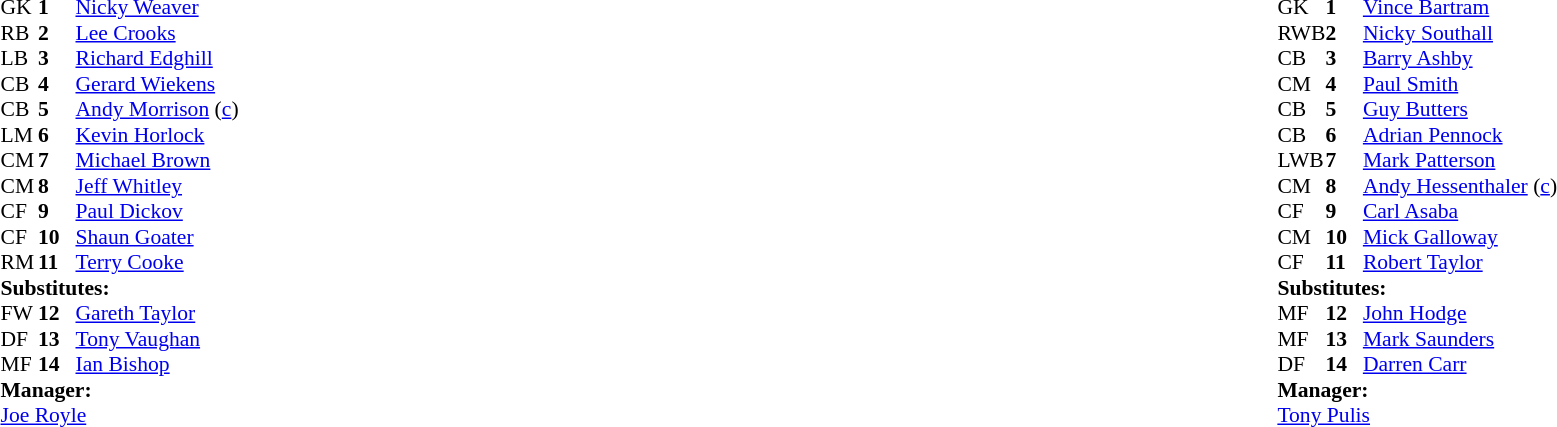<table width="100%">
<tr>
<td valign="top" width="50%"><br><table style="font-size: 90%" cellspacing="0" cellpadding="0">
<tr>
<th width="25"></th>
<th width="25"></th>
</tr>
<tr>
<td>GK</td>
<td><strong>1</strong></td>
<td><a href='#'>Nicky Weaver</a></td>
</tr>
<tr>
<td>RB</td>
<td><strong>2</strong></td>
<td><a href='#'>Lee Crooks</a></td>
<td></td>
<td></td>
</tr>
<tr>
<td>LB</td>
<td><strong>3</strong></td>
<td><a href='#'>Richard Edghill</a></td>
</tr>
<tr>
<td>CB</td>
<td><strong>4</strong></td>
<td><a href='#'>Gerard Wiekens</a></td>
<td></td>
</tr>
<tr>
<td>CB</td>
<td><strong>5</strong></td>
<td><a href='#'>Andy Morrison</a> (<a href='#'>c</a>)</td>
<td></td>
<td></td>
</tr>
<tr>
<td>LM</td>
<td><strong>6</strong></td>
<td><a href='#'>Kevin Horlock</a></td>
</tr>
<tr>
<td>CM</td>
<td><strong>7</strong></td>
<td><a href='#'>Michael Brown</a></td>
<td></td>
<td></td>
</tr>
<tr>
<td>CM</td>
<td><strong>8</strong></td>
<td><a href='#'>Jeff Whitley</a></td>
</tr>
<tr>
<td>CF</td>
<td><strong>9</strong></td>
<td><a href='#'>Paul Dickov</a></td>
</tr>
<tr>
<td>CF</td>
<td><strong>10</strong></td>
<td><a href='#'>Shaun Goater</a></td>
</tr>
<tr>
<td>RM</td>
<td><strong>11</strong></td>
<td><a href='#'>Terry Cooke</a></td>
</tr>
<tr>
<td colspan=4><strong>Substitutes:</strong></td>
</tr>
<tr>
<td>FW</td>
<td><strong>12</strong></td>
<td><a href='#'>Gareth Taylor</a></td>
<td></td>
<td></td>
</tr>
<tr>
<td>DF</td>
<td><strong>13</strong></td>
<td><a href='#'>Tony Vaughan</a></td>
<td></td>
<td></td>
</tr>
<tr>
<td>MF</td>
<td><strong>14</strong></td>
<td><a href='#'>Ian Bishop</a></td>
<td></td>
<td></td>
</tr>
<tr>
<td colspan=4><strong>Manager:</strong></td>
</tr>
<tr>
<td colspan="4"><a href='#'>Joe Royle</a></td>
</tr>
</table>
</td>
<td valign="top" width="50%"><br><table style="font-size: 90%" cellspacing="0" cellpadding="0" align="center">
<tr>
<th width="25"></th>
<th width="25"></th>
</tr>
<tr>
<td>GK</td>
<td><strong>1</strong></td>
<td><a href='#'>Vince Bartram</a></td>
</tr>
<tr>
<td>RWB</td>
<td><strong>2</strong></td>
<td><a href='#'>Nicky Southall</a></td>
</tr>
<tr>
<td>CB</td>
<td><strong>3</strong></td>
<td><a href='#'>Barry Ashby</a></td>
</tr>
<tr>
<td>CM</td>
<td><strong>4</strong></td>
<td><a href='#'>Paul Smith</a></td>
</tr>
<tr>
<td>CB</td>
<td><strong>5</strong></td>
<td><a href='#'>Guy Butters</a></td>
</tr>
<tr>
<td>CB</td>
<td><strong>6</strong></td>
<td><a href='#'>Adrian Pennock</a></td>
</tr>
<tr>
<td>LWB</td>
<td><strong>7</strong></td>
<td><a href='#'>Mark Patterson</a></td>
<td></td>
<td></td>
</tr>
<tr>
<td>CM</td>
<td><strong>8</strong></td>
<td><a href='#'>Andy Hessenthaler</a> (<a href='#'>c</a>)</td>
</tr>
<tr>
<td>CF</td>
<td><strong>9</strong></td>
<td><a href='#'>Carl Asaba</a></td>
<td></td>
<td></td>
</tr>
<tr>
<td>CM</td>
<td><strong>10</strong></td>
<td><a href='#'>Mick Galloway</a></td>
<td></td>
<td></td>
</tr>
<tr>
<td>CF</td>
<td><strong>11</strong></td>
<td><a href='#'>Robert Taylor</a></td>
<td></td>
</tr>
<tr>
<td colspan=4><strong>Substitutes:</strong></td>
</tr>
<tr>
<td>MF</td>
<td><strong>12</strong></td>
<td><a href='#'>John Hodge</a></td>
<td></td>
<td></td>
</tr>
<tr>
<td>MF</td>
<td><strong>13</strong></td>
<td><a href='#'>Mark Saunders</a></td>
<td></td>
<td></td>
</tr>
<tr>
<td>DF</td>
<td><strong>14</strong></td>
<td><a href='#'>Darren Carr</a></td>
<td></td>
<td></td>
</tr>
<tr>
<td colspan=4><strong>Manager:</strong></td>
</tr>
<tr>
<td colspan="4"><a href='#'>Tony Pulis</a></td>
</tr>
</table>
</td>
</tr>
</table>
